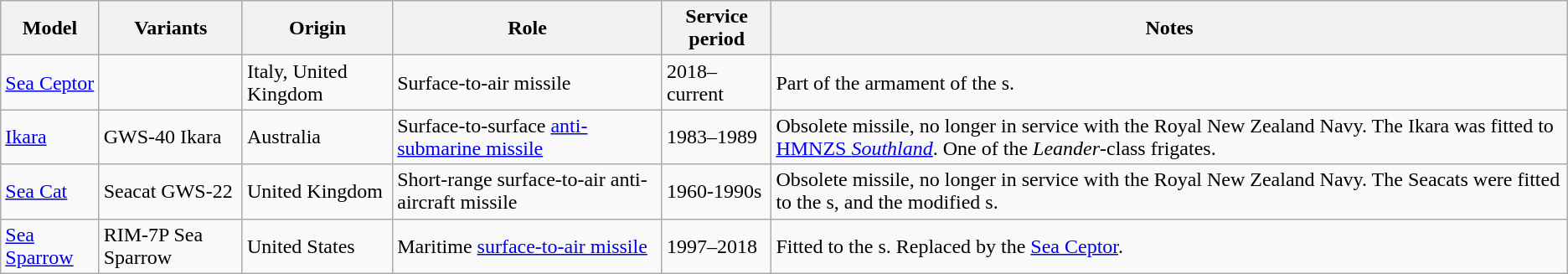<table class="wikitable sortable">
<tr>
<th>Model</th>
<th>Variants</th>
<th>Origin</th>
<th>Role</th>
<th>Service period</th>
<th>Notes</th>
</tr>
<tr>
<td><a href='#'>Sea Ceptor</a></td>
<td></td>
<td>Italy, United Kingdom</td>
<td>Surface-to-air missile</td>
<td>2018–current</td>
<td>Part of the armament of the s.</td>
</tr>
<tr>
<td><a href='#'>Ikara</a></td>
<td>GWS-40 Ikara</td>
<td>Australia</td>
<td>Surface-to-surface <a href='#'>anti-submarine missile</a></td>
<td>1983–1989</td>
<td>Obsolete missile, no longer in service with the Royal New Zealand Navy. The Ikara was fitted to <a href='#'>HMNZS <em>Southland</em></a>. One of the <em>Leander</em>-class frigates.</td>
</tr>
<tr>
<td><a href='#'>Sea Cat</a></td>
<td>Seacat GWS-22</td>
<td>United Kingdom</td>
<td>Short-range surface-to-air anti-aircraft missile</td>
<td>1960-1990s</td>
<td>Obsolete missile, no longer in service with the Royal New Zealand Navy. The Seacats were fitted to the s, and the modified s.</td>
</tr>
<tr>
<td><a href='#'>Sea Sparrow</a></td>
<td>RIM-7P Sea Sparrow</td>
<td>United States</td>
<td>Maritime <a href='#'>surface-to-air missile</a></td>
<td>1997–2018</td>
<td>Fitted to the s. Replaced by the <a href='#'>Sea Ceptor</a>.</td>
</tr>
</table>
